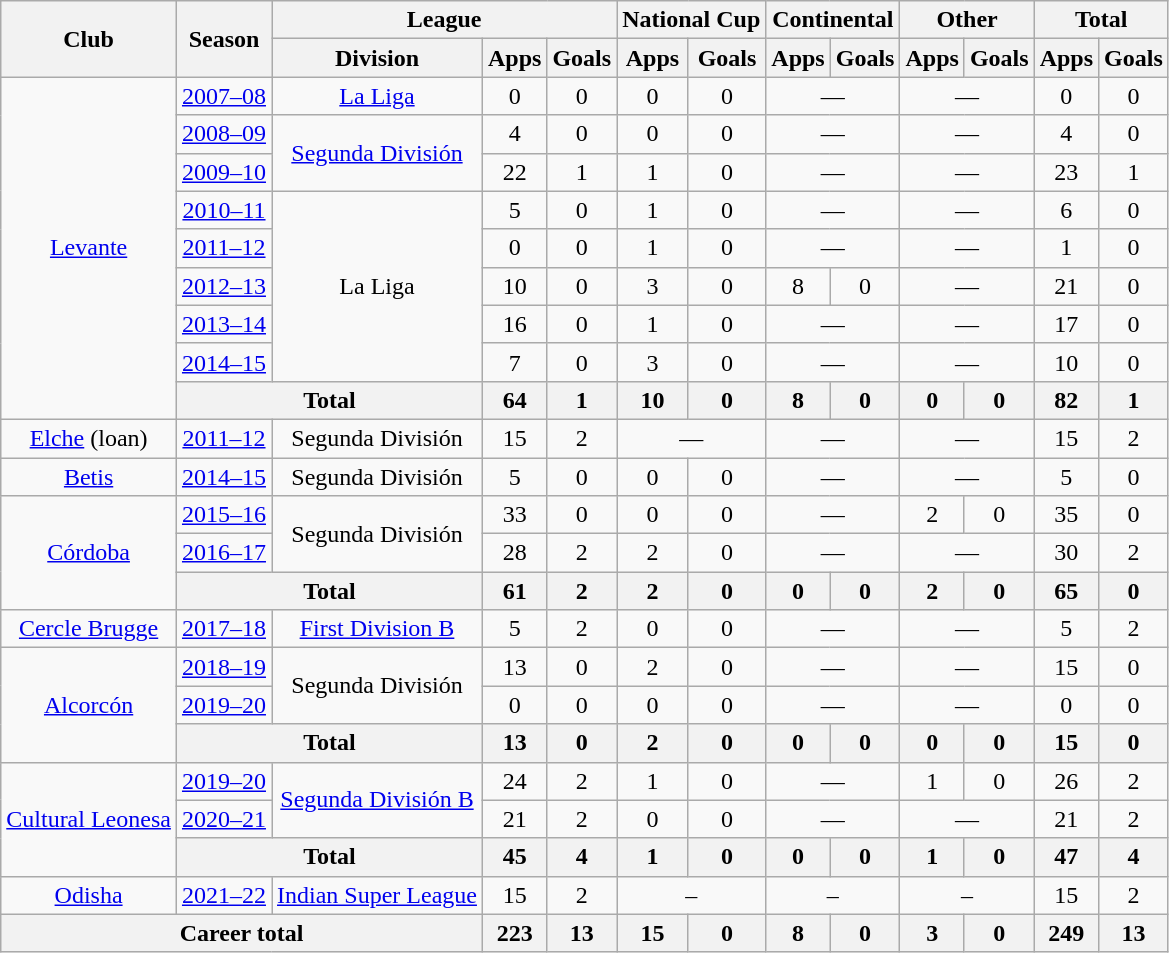<table class="wikitable" style="text-align:center">
<tr>
<th rowspan="2">Club</th>
<th rowspan="2">Season</th>
<th colspan="3">League</th>
<th colspan="2">National Cup</th>
<th colspan="2">Continental</th>
<th colspan="2">Other</th>
<th colspan="2">Total</th>
</tr>
<tr>
<th>Division</th>
<th>Apps</th>
<th>Goals</th>
<th>Apps</th>
<th>Goals</th>
<th>Apps</th>
<th>Goals</th>
<th>Apps</th>
<th>Goals</th>
<th>Apps</th>
<th>Goals</th>
</tr>
<tr>
<td rowspan="9"><a href='#'>Levante</a></td>
<td><a href='#'>2007–08</a></td>
<td><a href='#'>La Liga</a></td>
<td>0</td>
<td>0</td>
<td>0</td>
<td>0</td>
<td colspan="2">—</td>
<td colspan="2">—</td>
<td>0</td>
<td>0</td>
</tr>
<tr>
<td><a href='#'>2008–09</a></td>
<td rowspan="2"><a href='#'>Segunda División</a></td>
<td>4</td>
<td>0</td>
<td>0</td>
<td>0</td>
<td colspan="2">—</td>
<td colspan="2">—</td>
<td>4</td>
<td>0</td>
</tr>
<tr>
<td><a href='#'>2009–10</a></td>
<td>22</td>
<td>1</td>
<td>1</td>
<td>0</td>
<td colspan="2">—</td>
<td colspan="2">—</td>
<td>23</td>
<td>1</td>
</tr>
<tr>
<td><a href='#'>2010–11</a></td>
<td rowspan="5">La Liga</td>
<td>5</td>
<td>0</td>
<td>1</td>
<td>0</td>
<td colspan="2">—</td>
<td colspan="2">—</td>
<td>6</td>
<td>0</td>
</tr>
<tr>
<td><a href='#'>2011–12</a></td>
<td>0</td>
<td>0</td>
<td>1</td>
<td>0</td>
<td colspan="2">—</td>
<td colspan="2">—</td>
<td>1</td>
<td>0</td>
</tr>
<tr>
<td><a href='#'>2012–13</a></td>
<td>10</td>
<td>0</td>
<td>3</td>
<td>0</td>
<td>8</td>
<td>0</td>
<td colspan="2">—</td>
<td>21</td>
<td>0</td>
</tr>
<tr>
<td><a href='#'>2013–14</a></td>
<td>16</td>
<td>0</td>
<td>1</td>
<td>0</td>
<td colspan="2">—</td>
<td colspan="2">—</td>
<td>17</td>
<td>0</td>
</tr>
<tr>
<td><a href='#'>2014–15</a></td>
<td>7</td>
<td>0</td>
<td>3</td>
<td>0</td>
<td colspan="2">—</td>
<td colspan="2">—</td>
<td>10</td>
<td>0</td>
</tr>
<tr>
<th colspan="2">Total</th>
<th>64</th>
<th>1</th>
<th>10</th>
<th>0</th>
<th>8</th>
<th>0</th>
<th>0</th>
<th>0</th>
<th>82</th>
<th>1</th>
</tr>
<tr>
<td><a href='#'>Elche</a> (loan)</td>
<td><a href='#'>2011–12</a></td>
<td>Segunda División</td>
<td>15</td>
<td>2</td>
<td colspan="2">—</td>
<td colspan="2">—</td>
<td colspan="2">—</td>
<td>15</td>
<td>2</td>
</tr>
<tr>
<td><a href='#'>Betis</a></td>
<td><a href='#'>2014–15</a></td>
<td>Segunda División</td>
<td>5</td>
<td>0</td>
<td>0</td>
<td>0</td>
<td colspan="2">—</td>
<td colspan="2">—</td>
<td>5</td>
<td>0</td>
</tr>
<tr>
<td rowspan="3"><a href='#'>Córdoba</a></td>
<td><a href='#'>2015–16</a></td>
<td rowspan="2">Segunda División</td>
<td>33</td>
<td>0</td>
<td>0</td>
<td>0</td>
<td colspan="2">—</td>
<td>2</td>
<td>0</td>
<td>35</td>
<td>0</td>
</tr>
<tr>
<td><a href='#'>2016–17</a></td>
<td>28</td>
<td>2</td>
<td>2</td>
<td>0</td>
<td colspan="2">—</td>
<td colspan="2">—</td>
<td>30</td>
<td>2</td>
</tr>
<tr>
<th colspan="2">Total</th>
<th>61</th>
<th>2</th>
<th>2</th>
<th>0</th>
<th>0</th>
<th>0</th>
<th>2</th>
<th>0</th>
<th>65</th>
<th>0</th>
</tr>
<tr>
<td><a href='#'>Cercle Brugge</a></td>
<td><a href='#'>2017–18</a></td>
<td><a href='#'>First Division B</a></td>
<td>5</td>
<td>2</td>
<td>0</td>
<td>0</td>
<td colspan="2">—</td>
<td colspan="2">—</td>
<td>5</td>
<td>2</td>
</tr>
<tr>
<td rowspan="3"><a href='#'>Alcorcón</a></td>
<td><a href='#'>2018–19</a></td>
<td rowspan="2">Segunda División</td>
<td>13</td>
<td>0</td>
<td>2</td>
<td>0</td>
<td colspan="2">—</td>
<td colspan="2">—</td>
<td>15</td>
<td>0</td>
</tr>
<tr>
<td><a href='#'>2019–20</a></td>
<td>0</td>
<td>0</td>
<td>0</td>
<td>0</td>
<td colspan="2">—</td>
<td colspan="2">—</td>
<td>0</td>
<td>0</td>
</tr>
<tr>
<th colspan="2">Total</th>
<th>13</th>
<th>0</th>
<th>2</th>
<th>0</th>
<th>0</th>
<th>0</th>
<th>0</th>
<th>0</th>
<th>15</th>
<th>0</th>
</tr>
<tr>
<td rowspan="3"><a href='#'>Cultural Leonesa</a></td>
<td><a href='#'>2019–20</a></td>
<td rowspan="2"><a href='#'>Segunda División B</a></td>
<td>24</td>
<td>2</td>
<td>1</td>
<td>0</td>
<td colspan="2">—</td>
<td>1</td>
<td>0</td>
<td>26</td>
<td>2</td>
</tr>
<tr>
<td><a href='#'>2020–21</a></td>
<td>21</td>
<td>2</td>
<td>0</td>
<td>0</td>
<td colspan="2">—</td>
<td colspan="2">—</td>
<td>21</td>
<td>2</td>
</tr>
<tr>
<th colspan="2">Total</th>
<th>45</th>
<th>4</th>
<th>1</th>
<th>0</th>
<th>0</th>
<th>0</th>
<th>1</th>
<th>0</th>
<th>47</th>
<th>4</th>
</tr>
<tr>
<td rowspan="1"><a href='#'>Odisha</a></td>
<td><a href='#'>2021–22</a></td>
<td rowspan="1"><a href='#'>Indian Super League</a></td>
<td>15</td>
<td>2</td>
<td colspan="2">–</td>
<td colspan="2">–</td>
<td colspan="2">–</td>
<td>15</td>
<td>2</td>
</tr>
<tr>
<th colspan="3">Career total</th>
<th>223</th>
<th>13</th>
<th>15</th>
<th>0</th>
<th>8</th>
<th>0</th>
<th>3</th>
<th>0</th>
<th>249</th>
<th>13</th>
</tr>
</table>
